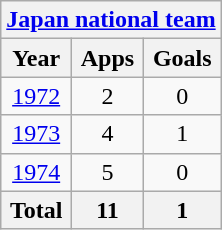<table class="wikitable" style="text-align:center">
<tr>
<th colspan=3><a href='#'>Japan national team</a></th>
</tr>
<tr>
<th>Year</th>
<th>Apps</th>
<th>Goals</th>
</tr>
<tr>
<td><a href='#'>1972</a></td>
<td>2</td>
<td>0</td>
</tr>
<tr>
<td><a href='#'>1973</a></td>
<td>4</td>
<td>1</td>
</tr>
<tr>
<td><a href='#'>1974</a></td>
<td>5</td>
<td>0</td>
</tr>
<tr>
<th>Total</th>
<th>11</th>
<th>1</th>
</tr>
</table>
